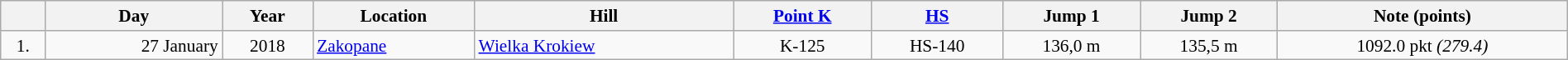<table width=100% style="font-size: 89%; text-align:center" class=wikitable>
<tr>
<th></th>
<th>Day</th>
<th>Year</th>
<th>Location</th>
<th>Hill</th>
<th><a href='#'>Point K</a></th>
<th><a href='#'>HS</a></th>
<th>Jump 1</th>
<th>Jump 2</th>
<th>Note (points)</th>
</tr>
<tr>
<td>1.</td>
<td align=right>27 January</td>
<td>2018</td>
<td align=left><a href='#'>Zakopane</a></td>
<td align=left><a href='#'>Wielka Krokiew</a></td>
<td>K-125</td>
<td>HS-140</td>
<td>136,0 m</td>
<td>135,5 m</td>
<td>1092.0 pkt <em>(279.4)</em></td>
</tr>
</table>
